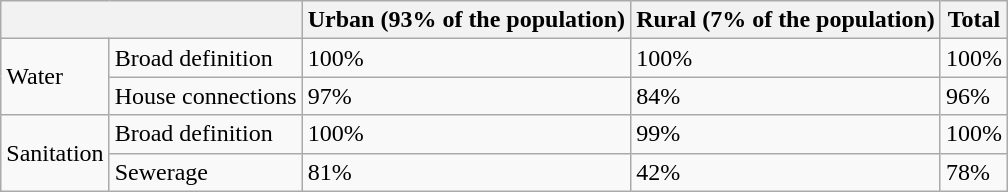<table class="wikitable">
<tr>
<th colspan="2"></th>
<th>Urban (93% of the population)</th>
<th>Rural (7% of the population)</th>
<th>Total</th>
</tr>
<tr>
<td rowspan="2">Water</td>
<td>Broad definition</td>
<td>100%</td>
<td>100%</td>
<td>100%</td>
</tr>
<tr>
<td>House connections</td>
<td>97%</td>
<td>84%</td>
<td>96%</td>
</tr>
<tr>
<td rowspan="2">Sanitation</td>
<td>Broad definition</td>
<td>100%</td>
<td>99%</td>
<td>100%</td>
</tr>
<tr>
<td>Sewerage</td>
<td>81%</td>
<td>42%</td>
<td>78%</td>
</tr>
</table>
